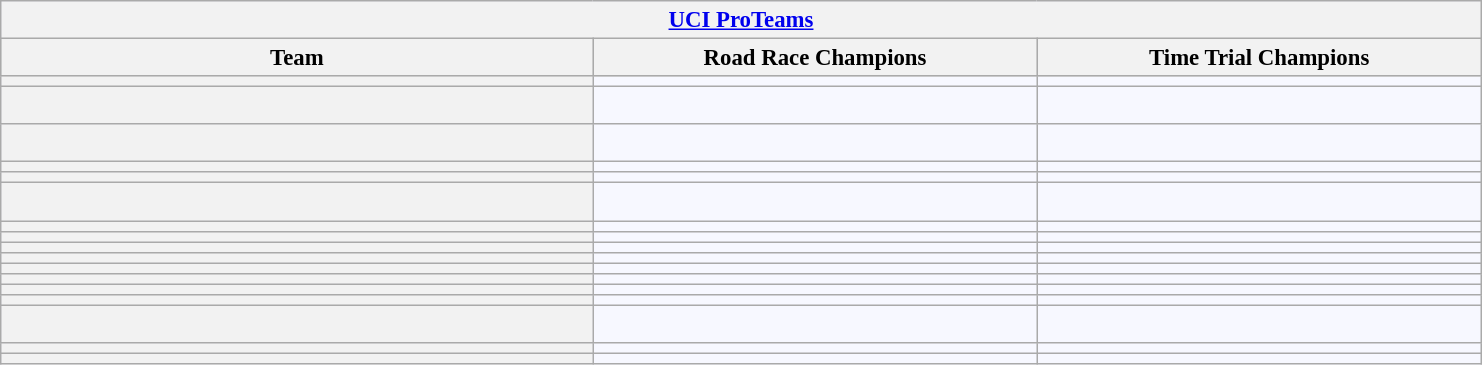<table class="wikitable sortable"  style="background:#f7f8ff; font-size:95%; border:gray solid 1px; width:65em; margin-bottom:0">
<tr>
<th scope="col" colspan="3"><a href='#'>UCI ProTeams</a></th>
</tr>
<tr style="background:#ccc; text-align:center;">
<th scope="col" width="40%">Team</th>
<th scope="col" width="30%">Road Race Champions</th>
<th scope="col" width="30%">Time Trial Champions</th>
</tr>
<tr>
<th scope="row"></th>
<td></td>
<td></td>
</tr>
<tr>
<th scope="row"></th>
<td>  <br>  </td>
<td> </td>
</tr>
<tr>
<th scope="row"></th>
<td></td>
<td> <br> </td>
</tr>
<tr>
<th scope="row"></th>
<td></td>
<td></td>
</tr>
<tr>
<th scope="row"></th>
<td></td>
<td></td>
</tr>
<tr>
<th scope="row"></th>
<td> <br> </td>
<td> </td>
</tr>
<tr>
<th scope="row"></th>
<td> </td>
<td> </td>
</tr>
<tr>
<th scope="row"></th>
<td></td>
<td></td>
</tr>
<tr>
<th scope="row"></th>
<td> </td>
<td> </td>
</tr>
<tr>
<th scope="row"></th>
<td></td>
<td></td>
</tr>
<tr>
<th scope="row"></th>
<td></td>
<td></td>
</tr>
<tr>
<th scope="row"></th>
<td></td>
<td></td>
</tr>
<tr>
<th scope="row"></th>
<td></td>
<td></td>
</tr>
<tr>
<th scope="row"></th>
<td></td>
<td></td>
</tr>
<tr>
<th scope="row"></th>
<td> <br> </td>
<td> </td>
</tr>
<tr>
<th scope="row"></th>
<td> </td>
<td> </td>
</tr>
<tr>
<th scope="row"></th>
<td></td>
<td></td>
</tr>
</table>
